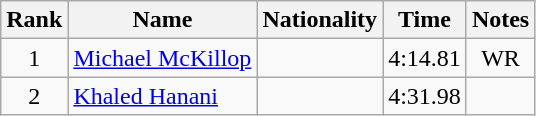<table class="wikitable sortable" style="text-align:center">
<tr>
<th>Rank</th>
<th>Name</th>
<th>Nationality</th>
<th>Time</th>
<th>Notes</th>
</tr>
<tr>
<td>1</td>
<td align=left><a href='#'>Michael McKillop</a></td>
<td align=left></td>
<td>4:14.81</td>
<td>WR</td>
</tr>
<tr>
<td>2</td>
<td align=left><a href='#'>Khaled Hanani</a></td>
<td align=left></td>
<td>4:31.98</td>
<td></td>
</tr>
</table>
